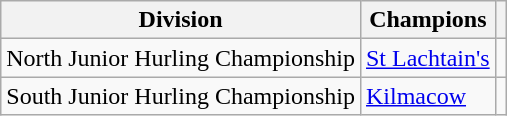<table class="wikitable">
<tr>
<th>Division</th>
<th>Champions</th>
<th></th>
</tr>
<tr>
<td>North Junior Hurling Championship</td>
<td><a href='#'>St Lachtain's</a></td>
<td></td>
</tr>
<tr>
<td>South Junior Hurling Championship</td>
<td><a href='#'>Kilmacow</a></td>
<td></td>
</tr>
</table>
